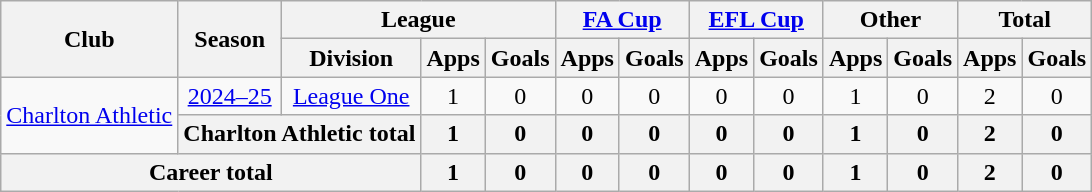<table class="wikitable" style="text-align: center;">
<tr>
<th rowspan="2">Club</th>
<th rowspan="2">Season</th>
<th colspan="3">League</th>
<th colspan="2"><a href='#'>FA Cup</a></th>
<th colspan="2"><a href='#'>EFL Cup</a></th>
<th colspan="2">Other</th>
<th colspan="2">Total</th>
</tr>
<tr>
<th>Division</th>
<th>Apps</th>
<th>Goals</th>
<th>Apps</th>
<th>Goals</th>
<th>Apps</th>
<th>Goals</th>
<th>Apps</th>
<th>Goals</th>
<th>Apps</th>
<th>Goals</th>
</tr>
<tr>
<td rowspan="2"><a href='#'>Charlton Athletic</a></td>
<td><a href='#'>2024–25</a></td>
<td><a href='#'>League One</a></td>
<td>1</td>
<td>0</td>
<td>0</td>
<td>0</td>
<td>0</td>
<td>0</td>
<td>1</td>
<td>0</td>
<td>2</td>
<td>0</td>
</tr>
<tr>
<th colspan="2">Charlton Athletic total</th>
<th>1</th>
<th>0</th>
<th>0</th>
<th>0</th>
<th>0</th>
<th>0</th>
<th>1</th>
<th>0</th>
<th>2</th>
<th>0</th>
</tr>
<tr>
<th colspan="3">Career total</th>
<th>1</th>
<th>0</th>
<th>0</th>
<th>0</th>
<th>0</th>
<th>0</th>
<th>1</th>
<th>0</th>
<th>2</th>
<th>0</th>
</tr>
</table>
